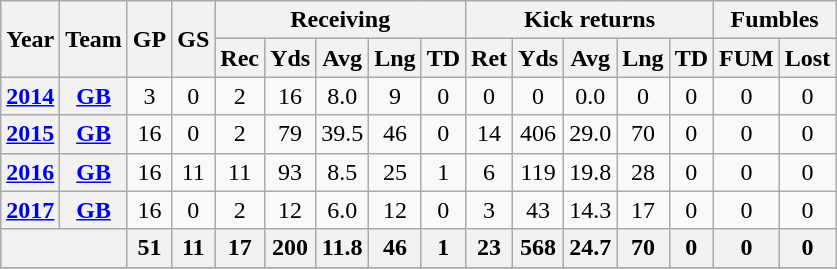<table class="wikitable" style="text-align: center;">
<tr>
<th rowspan="2">Year</th>
<th rowspan="2">Team</th>
<th rowspan="2">GP</th>
<th rowspan="2">GS</th>
<th colspan="5">Receiving</th>
<th colspan="5">Kick returns</th>
<th colspan="2">Fumbles</th>
</tr>
<tr>
<th>Rec</th>
<th>Yds</th>
<th>Avg</th>
<th>Lng</th>
<th>TD</th>
<th>Ret</th>
<th>Yds</th>
<th>Avg</th>
<th>Lng</th>
<th>TD</th>
<th>FUM</th>
<th>Lost</th>
</tr>
<tr>
<th><a href='#'>2014</a></th>
<th><a href='#'>GB</a></th>
<td>3</td>
<td>0</td>
<td>2</td>
<td>16</td>
<td>8.0</td>
<td>9</td>
<td>0</td>
<td>0</td>
<td>0</td>
<td>0.0</td>
<td>0</td>
<td>0</td>
<td>0</td>
<td>0</td>
</tr>
<tr>
<th><a href='#'>2015</a></th>
<th><a href='#'>GB</a></th>
<td>16</td>
<td>0</td>
<td>2</td>
<td>79</td>
<td>39.5</td>
<td>46</td>
<td>0</td>
<td>14</td>
<td>406</td>
<td>29.0</td>
<td>70</td>
<td>0</td>
<td>0</td>
<td>0</td>
</tr>
<tr>
<th><a href='#'>2016</a></th>
<th><a href='#'>GB</a></th>
<td>16</td>
<td>11</td>
<td>11</td>
<td>93</td>
<td>8.5</td>
<td>25</td>
<td>1</td>
<td>6</td>
<td>119</td>
<td>19.8</td>
<td>28</td>
<td>0</td>
<td>0</td>
<td>0</td>
</tr>
<tr>
<th><a href='#'>2017</a></th>
<th><a href='#'>GB</a></th>
<td>16</td>
<td>0</td>
<td>2</td>
<td>12</td>
<td>6.0</td>
<td>12</td>
<td>0</td>
<td>3</td>
<td>43</td>
<td>14.3</td>
<td>17</td>
<td>0</td>
<td>0</td>
<td>0</td>
</tr>
<tr>
<th colspan="2"></th>
<th>51</th>
<th>11</th>
<th>17</th>
<th>200</th>
<th>11.8</th>
<th>46</th>
<th>1</th>
<th>23</th>
<th>568</th>
<th>24.7</th>
<th>70</th>
<th>0</th>
<th>0</th>
<th>0</th>
</tr>
<tr>
</tr>
</table>
